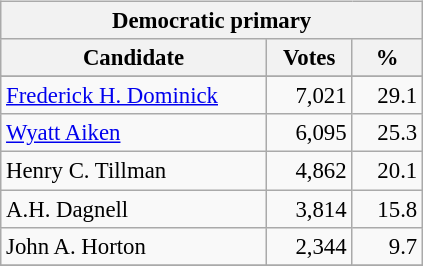<table class="wikitable" align="left" style="margin: 1em 1em 1em 0; font-size: 95%;">
<tr>
<th colspan="3">Democratic primary</th>
</tr>
<tr>
<th colspan="1" style="width: 170px">Candidate</th>
<th style="width: 50px">Votes</th>
<th style="width: 40px">%</th>
</tr>
<tr>
</tr>
<tr>
<td><a href='#'>Frederick H. Dominick</a></td>
<td align="right">7,021</td>
<td align="right">29.1</td>
</tr>
<tr>
<td><a href='#'>Wyatt Aiken</a></td>
<td align="right">6,095</td>
<td align="right">25.3</td>
</tr>
<tr>
<td>Henry C. Tillman</td>
<td align="right">4,862</td>
<td align="right">20.1</td>
</tr>
<tr>
<td>A.H. Dagnell</td>
<td align="right">3,814</td>
<td align="right">15.8</td>
</tr>
<tr>
<td>John A. Horton</td>
<td align="right">2,344</td>
<td align="right">9.7</td>
</tr>
<tr>
</tr>
</table>
